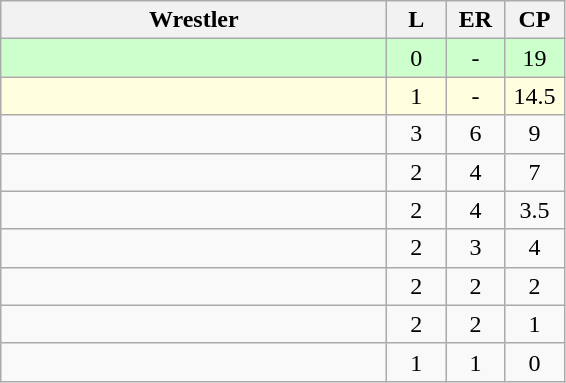<table class="wikitable" style="text-align: center;" |>
<tr>
<th width="250">Wrestler</th>
<th width="32">L</th>
<th width="32">ER</th>
<th width="32">CP</th>
</tr>
<tr bgcolor="ccffcc">
<td style="text-align:left;"></td>
<td>0</td>
<td>-</td>
<td>19</td>
</tr>
<tr bgcolor="lightyellow">
<td style="text-align:left;"></td>
<td>1</td>
<td>-</td>
<td>14.5</td>
</tr>
<tr>
<td style="text-align:left;"></td>
<td>3</td>
<td>6</td>
<td>9</td>
</tr>
<tr>
<td style="text-align:left;"></td>
<td>2</td>
<td>4</td>
<td>7</td>
</tr>
<tr>
<td style="text-align:left;"></td>
<td>2</td>
<td>4</td>
<td>3.5</td>
</tr>
<tr>
<td style="text-align:left;"></td>
<td>2</td>
<td>3</td>
<td>4</td>
</tr>
<tr>
<td style="text-align:left;"></td>
<td>2</td>
<td>2</td>
<td>2</td>
</tr>
<tr>
<td style="text-align:left;"></td>
<td>2</td>
<td>2</td>
<td>1</td>
</tr>
<tr>
<td style="text-align:left;"></td>
<td>1</td>
<td>1</td>
<td>0</td>
</tr>
</table>
